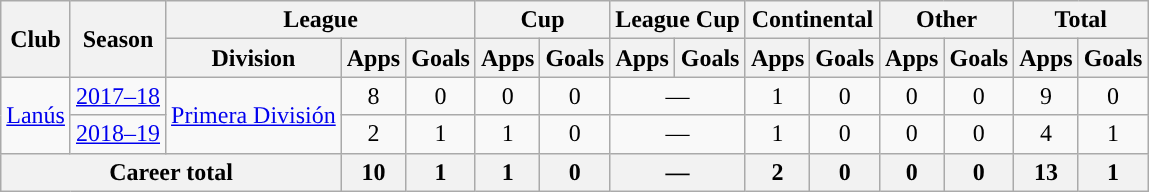<table class="wikitable" style="text-align:center">
<tr>
<th rowspan="2">Club</th>
<th rowspan="2">Season</th>
<th colspan="3">League</th>
<th colspan="2">Cup</th>
<th colspan="2">League Cup</th>
<th colspan="2">Continental</th>
<th colspan="2">Other</th>
<th colspan="2">Total</th>
</tr>
<tr>
<th>Division</th>
<th>Apps</th>
<th>Goals</th>
<th>Apps</th>
<th>Goals</th>
<th>Apps</th>
<th>Goals</th>
<th>Apps</th>
<th>Goals</th>
<th>Apps</th>
<th>Goals</th>
<th>Apps</th>
<th>Goals</th>
</tr>
<tr>
<td rowspan="2"><a href='#'>Lanús</a></td>
<td><a href='#'>2017–18</a></td>
<td rowspan="2"><a href='#'>Primera División</a></td>
<td>8</td>
<td>0</td>
<td>0</td>
<td>0</td>
<td colspan="2">—</td>
<td>1</td>
<td>0</td>
<td>0</td>
<td>0</td>
<td>9</td>
<td>0</td>
</tr>
<tr>
<td><a href='#'>2018–19</a></td>
<td>2</td>
<td>1</td>
<td>1</td>
<td>0</td>
<td colspan="2">—</td>
<td>1</td>
<td>0</td>
<td>0</td>
<td>0</td>
<td>4</td>
<td>1</td>
</tr>
<tr>
<th colspan="3">Career total</th>
<th>10</th>
<th>1</th>
<th>1</th>
<th>0</th>
<th colspan="2">—</th>
<th>2</th>
<th>0</th>
<th>0</th>
<th>0</th>
<th>13</th>
<th>1</th>
</tr>
</table>
